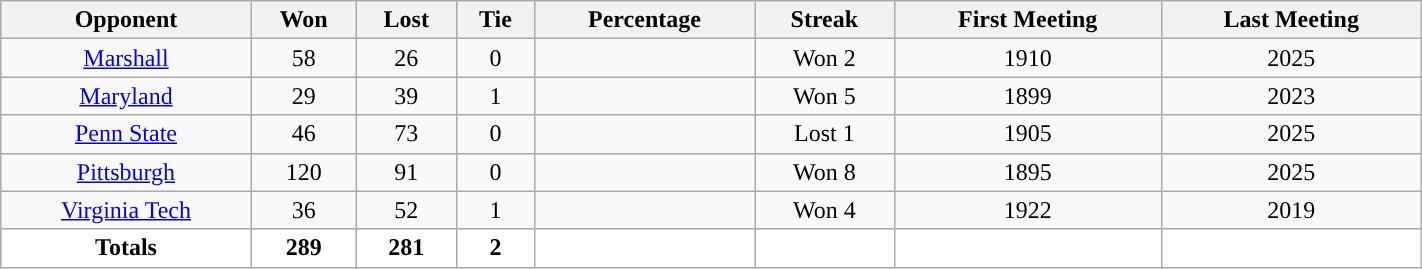<table cellpadding="1" style="width:75%;" class="wikitable">
<tr>
<th>Opponent</th>
<th>Won</th>
<th>Lost</th>
<th>Tie</th>
<th>Percentage</th>
<th>Streak</th>
<th>First Meeting</th>
<th>Last Meeting</th>
</tr>
<tr style="text-align:center;">
<td><a href='#'>Marshall</a></td>
<td>58</td>
<td>26</td>
<td>0</td>
<td></td>
<td>Won 2</td>
<td>1910</td>
<td>2025</td>
</tr>
<tr style="text-align:center;">
<td><a href='#'>Maryland</a></td>
<td>29</td>
<td>39</td>
<td>1</td>
<td></td>
<td>Won 5</td>
<td>1899</td>
<td>2023</td>
</tr>
<tr style="text-align:center;">
<td><a href='#'>Penn State</a></td>
<td>46</td>
<td>73</td>
<td>0</td>
<td></td>
<td>Lost 1</td>
<td>1905</td>
<td>2025</td>
</tr>
<tr style="text-align:center;">
<td><a href='#'>Pittsburgh</a></td>
<td>120</td>
<td>91</td>
<td>0</td>
<td></td>
<td>Won 8</td>
<td>1895</td>
<td>2025</td>
</tr>
<tr style="text-align:center;">
<td><a href='#'>Virginia Tech</a></td>
<td>36</td>
<td>52</td>
<td>1</td>
<td></td>
<td>Won 4</td>
<td>1922</td>
<td>2019</td>
</tr>
<tr class="unsortable" style="text-align:center; background:#CCCC66;">
<th style="background:white; color:black;"><strong>Totals</strong></th>
<th style="background:white; color:black;"><strong>289</strong></th>
<th style="background:white; color:black;"><strong>281</strong></th>
<th style="background:white; color:black;"><strong>2</strong></th>
<th style="background:white; color:black;"><strong></strong></th>
<th style="background:white; color:black;"></th>
<th style="background:white; color:black;"></th>
<th style="background:white; color:black;"></th>
</tr>
</table>
